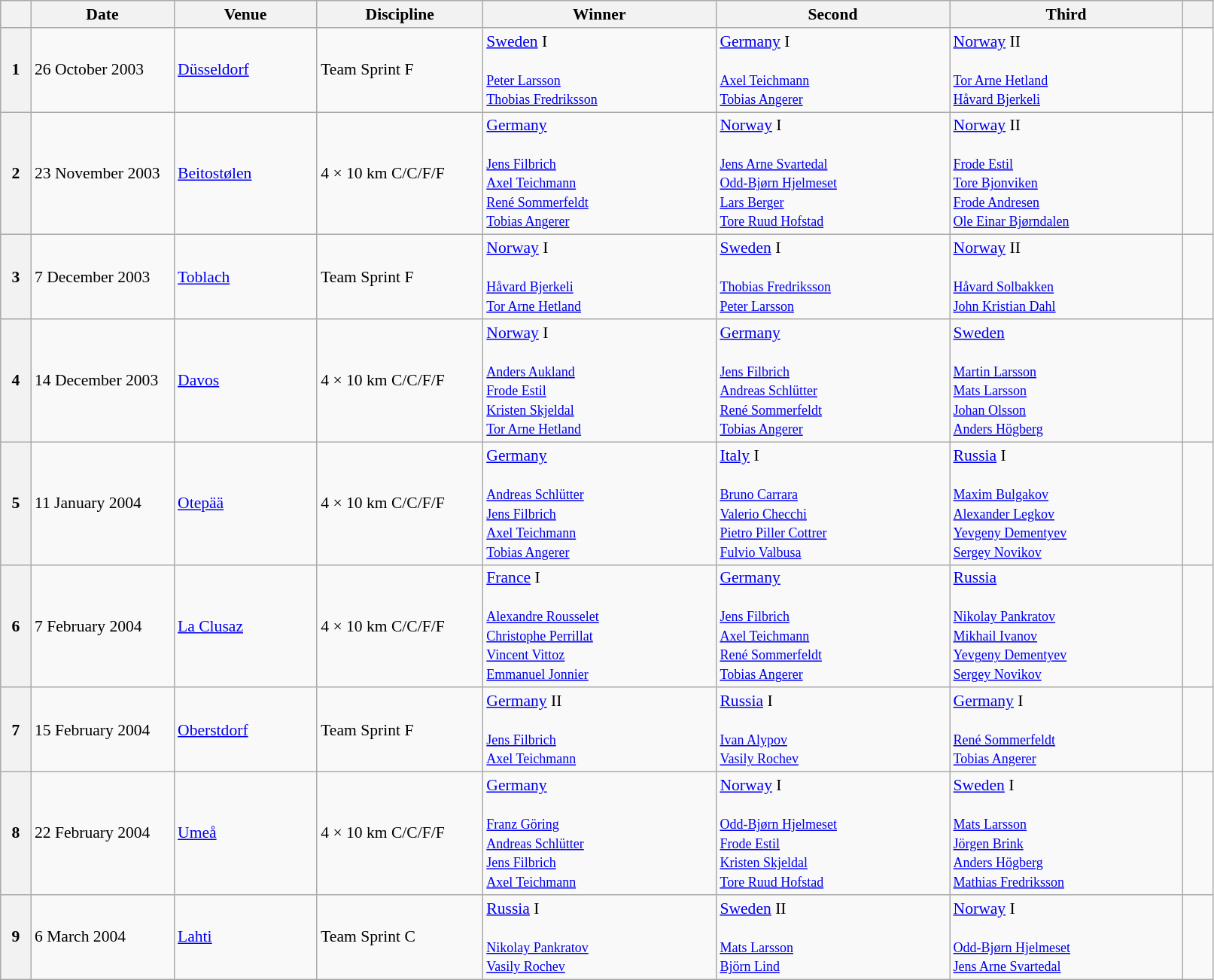<table class="wikitable" style="font-size: 90%">
<tr>
<th width="20"></th>
<th width="120">Date</th>
<th width="120">Venue</th>
<th width="140">Discipline</th>
<th width="200">Winner</th>
<th width="200">Second</th>
<th width="200">Third</th>
<th width="20"></th>
</tr>
<tr>
<th>1</th>
<td>26 October 2003</td>
<td> <a href='#'>Düsseldorf</a></td>
<td>Team Sprint F</td>
<td> <a href='#'>Sweden</a> I<br><br><small><a href='#'>Peter Larsson</a></small><br>
<small><a href='#'>Thobias Fredriksson</a></small></td>
<td> <a href='#'>Germany</a> I<br><br><small><a href='#'>Axel Teichmann</a></small><br>
<small><a href='#'>Tobias Angerer</a></small></td>
<td> <a href='#'>Norway</a> II<br><br><small><a href='#'>Tor Arne Hetland</a></small><br>
<small><a href='#'>Håvard Bjerkeli</a></small></td>
<td></td>
</tr>
<tr>
<th>2</th>
<td>23 November 2003</td>
<td> <a href='#'>Beitostølen</a></td>
<td>4 × 10 km C/C/F/F</td>
<td> <a href='#'>Germany</a><br><br><small><a href='#'>Jens Filbrich</a></small><br>
<small><a href='#'>Axel Teichmann</a></small><br>
<small><a href='#'>René Sommerfeldt</a></small><br>
<small><a href='#'>Tobias Angerer</a></small></td>
<td> <a href='#'>Norway</a> I<br><br><small><a href='#'>Jens Arne Svartedal</a></small><br>
<small><a href='#'>Odd-Bjørn Hjelmeset</a></small><br>
<small><a href='#'>Lars Berger</a></small><br>
<small><a href='#'>Tore Ruud Hofstad</a></small></td>
<td> <a href='#'>Norway</a> II<br><br><small><a href='#'>Frode Estil</a></small><br>
<small><a href='#'>Tore Bjonviken</a></small><br>
<small><a href='#'>Frode Andresen</a></small><br>
<small><a href='#'>Ole Einar Bjørndalen</a></small></td>
<td></td>
</tr>
<tr>
<th>3</th>
<td>7 December 2003</td>
<td> <a href='#'>Toblach</a></td>
<td>Team Sprint F</td>
<td> <a href='#'>Norway</a> I<br><br><small><a href='#'>Håvard Bjerkeli</a></small><br>
<small><a href='#'>Tor Arne Hetland</a></small></td>
<td> <a href='#'>Sweden</a> I<br><br><small><a href='#'>Thobias Fredriksson</a></small><br>
<small><a href='#'>Peter Larsson</a></small></td>
<td> <a href='#'>Norway</a> II<br><br><small><a href='#'>Håvard Solbakken</a></small><br>
<small><a href='#'>John Kristian Dahl</a></small></td>
<td></td>
</tr>
<tr>
<th>4</th>
<td>14 December 2003</td>
<td> <a href='#'>Davos</a></td>
<td>4 × 10 km C/C/F/F</td>
<td> <a href='#'>Norway</a> I<br><br><small><a href='#'>Anders Aukland</a></small><br>
<small><a href='#'>Frode Estil</a></small><br>
<small><a href='#'>Kristen Skjeldal</a></small><br>
<small><a href='#'>Tor Arne Hetland</a></small></td>
<td> <a href='#'>Germany</a><br><br><small><a href='#'>Jens Filbrich</a></small><br>
<small><a href='#'>Andreas Schlütter</a></small><br>
<small><a href='#'>René Sommerfeldt</a></small><br>
<small><a href='#'>Tobias Angerer</a></small></td>
<td> <a href='#'>Sweden</a><br><br><small><a href='#'>Martin Larsson</a></small><br>
<small><a href='#'>Mats Larsson</a></small><br>
<small><a href='#'>Johan Olsson</a></small><br>
<small><a href='#'>Anders Högberg</a></small></td>
<td></td>
</tr>
<tr>
<th>5</th>
<td>11 January 2004</td>
<td> <a href='#'>Otepää</a></td>
<td>4 × 10 km C/C/F/F</td>
<td> <a href='#'>Germany</a><br><br><small><a href='#'>Andreas Schlütter</a></small><br>
<small><a href='#'>Jens Filbrich</a></small><br>
<small><a href='#'>Axel Teichmann</a></small><br>
<small><a href='#'>Tobias Angerer</a></small></td>
<td> <a href='#'>Italy</a> I<br><br><small><a href='#'>Bruno Carrara</a></small><br>
<small><a href='#'>Valerio Checchi</a></small><br>
<small><a href='#'>Pietro Piller Cottrer</a></small><br>
<small><a href='#'>Fulvio Valbusa</a></small></td>
<td> <a href='#'>Russia</a> I<br><br><small><a href='#'>Maxim Bulgakov</a></small><br>
<small><a href='#'>Alexander Legkov</a></small><br>
<small><a href='#'>Yevgeny Dementyev</a></small><br>
<small><a href='#'>Sergey Novikov</a></small></td>
<td></td>
</tr>
<tr>
<th>6</th>
<td>7 February 2004</td>
<td> <a href='#'>La Clusaz</a></td>
<td>4 × 10 km C/C/F/F</td>
<td> <a href='#'>France</a> I<br><br><small><a href='#'>Alexandre Rousselet</a></small><br>
<small><a href='#'>Christophe Perrillat</a></small><br>
<small><a href='#'>Vincent Vittoz</a></small><br>
<small><a href='#'>Emmanuel Jonnier</a></small></td>
<td> <a href='#'>Germany</a><br><br><small><a href='#'>Jens Filbrich</a></small><br>
<small><a href='#'>Axel Teichmann</a></small><br>
<small><a href='#'>René Sommerfeldt</a></small><br>
<small><a href='#'>Tobias Angerer</a></small></td>
<td> <a href='#'>Russia</a><br><br><small><a href='#'>Nikolay Pankratov</a></small><br>
<small><a href='#'>Mikhail Ivanov</a></small><br>
<small><a href='#'>Yevgeny Dementyev</a></small><br>
<small><a href='#'>Sergey Novikov</a></small></td>
<td></td>
</tr>
<tr>
<th>7</th>
<td>15 February 2004</td>
<td> <a href='#'>Oberstdorf</a></td>
<td>Team Sprint F</td>
<td> <a href='#'>Germany</a> II<br><br><small><a href='#'>Jens Filbrich</a></small><br>
<small><a href='#'>Axel Teichmann</a></small></td>
<td> <a href='#'>Russia</a> I<br><br><small><a href='#'>Ivan Alypov</a></small><br>
<small><a href='#'>Vasily Rochev</a></small></td>
<td> <a href='#'>Germany</a> I<br><br><small><a href='#'>René Sommerfeldt</a></small><br>
<small><a href='#'>Tobias Angerer</a></small></td>
<td></td>
</tr>
<tr>
<th>8</th>
<td>22 February 2004</td>
<td> <a href='#'>Umeå</a></td>
<td>4 × 10 km C/C/F/F</td>
<td> <a href='#'>Germany</a><br><br><small><a href='#'>Franz Göring</a></small><br>
<small><a href='#'>Andreas Schlütter</a></small><br>
<small><a href='#'>Jens Filbrich</a></small><br>
<small><a href='#'>Axel Teichmann</a></small></td>
<td> <a href='#'>Norway</a> I<br><br><small><a href='#'>Odd-Bjørn Hjelmeset</a></small><br>
<small><a href='#'>Frode Estil</a></small><br>
<small><a href='#'>Kristen Skjeldal</a></small><br>
<small><a href='#'>Tore Ruud Hofstad</a></small></td>
<td> <a href='#'>Sweden</a> I<br><br><small><a href='#'>Mats Larsson</a></small><br>
<small><a href='#'>Jörgen Brink</a></small><br>
<small><a href='#'>Anders Högberg</a></small><br>
<small><a href='#'>Mathias Fredriksson</a></small></td>
<td></td>
</tr>
<tr>
<th>9</th>
<td>6 March 2004</td>
<td> <a href='#'>Lahti</a></td>
<td>Team Sprint C</td>
<td> <a href='#'>Russia</a> I<br><br><small><a href='#'>Nikolay Pankratov</a></small><br>
<small><a href='#'>Vasily Rochev</a></small></td>
<td> <a href='#'>Sweden</a> II<br><br><small><a href='#'>Mats Larsson</a></small><br>
<small><a href='#'>Björn Lind</a></small></td>
<td> <a href='#'>Norway</a> I<br><br><small><a href='#'>Odd-Bjørn Hjelmeset</a></small><br>
<small><a href='#'>Jens Arne Svartedal</a></small></td>
<td></td>
</tr>
</table>
